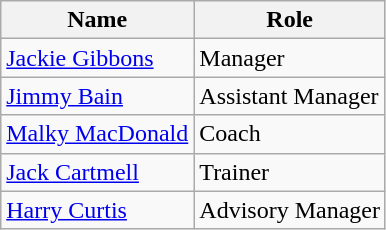<table class="wikitable">
<tr>
<th>Name</th>
<th>Role</th>
</tr>
<tr>
<td> <a href='#'>Jackie Gibbons</a></td>
<td>Manager</td>
</tr>
<tr>
<td> <a href='#'>Jimmy Bain</a></td>
<td>Assistant Manager</td>
</tr>
<tr>
<td> <a href='#'>Malky MacDonald</a></td>
<td>Coach</td>
</tr>
<tr>
<td> <a href='#'>Jack Cartmell</a></td>
<td>Trainer</td>
</tr>
<tr>
<td> <a href='#'>Harry Curtis</a></td>
<td>Advisory Manager</td>
</tr>
</table>
